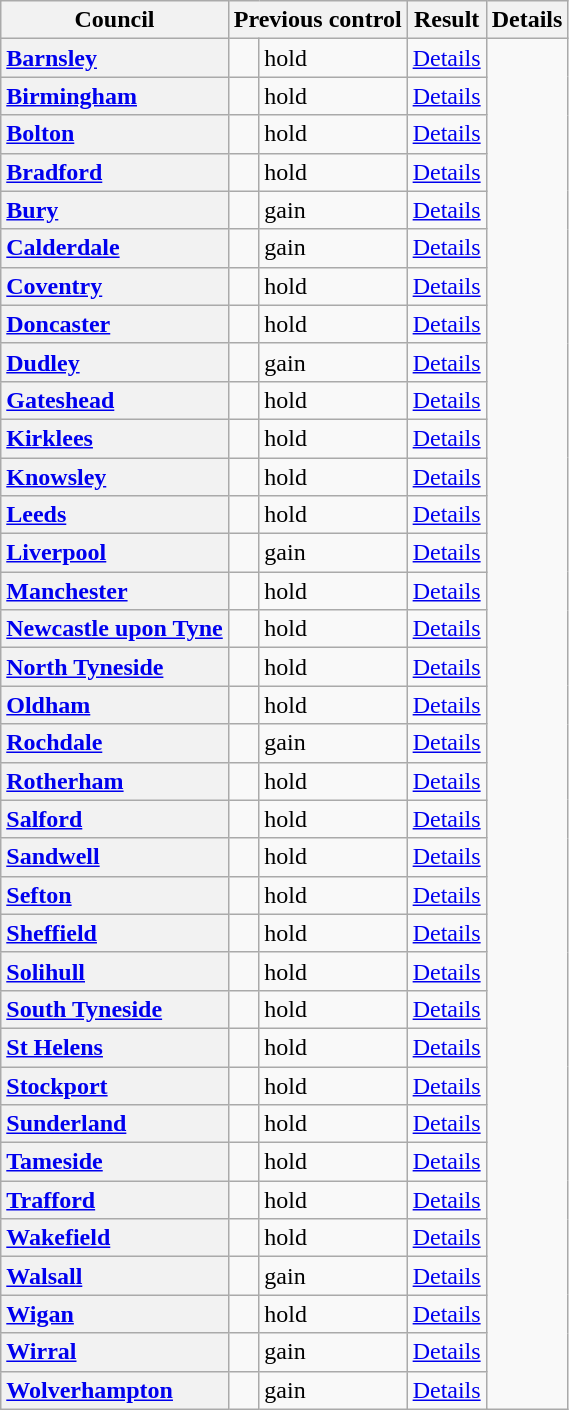<table class="wikitable sortable" border="1">
<tr>
<th scope="col">Council</th>
<th colspan=2>Previous control</th>
<th colspan=2>Result</th>
<th class="unsortable" scope="col">Details</th>
</tr>
<tr>
<th scope="row" style="text-align: left;"><a href='#'>Barnsley</a></th>
<td></td>
<td> hold</td>
<td><a href='#'>Details</a></td>
</tr>
<tr>
<th scope="row" style="text-align: left;"><a href='#'>Birmingham</a></th>
<td></td>
<td> hold</td>
<td><a href='#'>Details</a></td>
</tr>
<tr>
<th scope="row" style="text-align: left;"><a href='#'>Bolton</a></th>
<td></td>
<td> hold</td>
<td><a href='#'>Details</a></td>
</tr>
<tr>
<th scope="row" style="text-align: left;"><a href='#'>Bradford</a></th>
<td></td>
<td> hold</td>
<td><a href='#'>Details</a></td>
</tr>
<tr>
<th scope="row" style="text-align: left;"><a href='#'>Bury</a></th>
<td></td>
<td> gain</td>
<td><a href='#'>Details</a></td>
</tr>
<tr>
<th scope="row" style="text-align: left;"><a href='#'>Calderdale</a></th>
<td></td>
<td> gain</td>
<td><a href='#'>Details</a></td>
</tr>
<tr>
<th scope="row" style="text-align: left;"><a href='#'>Coventry</a></th>
<td></td>
<td> hold</td>
<td><a href='#'>Details</a></td>
</tr>
<tr>
<th scope="row" style="text-align: left;"><a href='#'>Doncaster</a></th>
<td></td>
<td> hold</td>
<td><a href='#'>Details</a></td>
</tr>
<tr>
<th scope="row" style="text-align: left;"><a href='#'>Dudley</a></th>
<td></td>
<td> gain</td>
<td><a href='#'>Details</a></td>
</tr>
<tr>
<th scope="row" style="text-align: left;"><a href='#'>Gateshead</a></th>
<td></td>
<td> hold</td>
<td><a href='#'>Details</a></td>
</tr>
<tr>
<th scope="row" style="text-align: left;"><a href='#'>Kirklees</a></th>
<td></td>
<td> hold</td>
<td><a href='#'>Details</a></td>
</tr>
<tr>
<th scope="row" style="text-align: left;"><a href='#'>Knowsley</a></th>
<td></td>
<td> hold</td>
<td><a href='#'>Details</a></td>
</tr>
<tr>
<th scope="row" style="text-align: left;"><a href='#'>Leeds</a></th>
<td></td>
<td> hold</td>
<td><a href='#'>Details</a></td>
</tr>
<tr>
<th scope="row" style="text-align: left;"><a href='#'>Liverpool</a></th>
<td></td>
<td> gain</td>
<td><a href='#'>Details</a></td>
</tr>
<tr>
<th scope="row" style="text-align: left;"><a href='#'>Manchester</a></th>
<td></td>
<td> hold</td>
<td><a href='#'>Details</a></td>
</tr>
<tr>
<th scope="row" style="text-align: left;"><a href='#'>Newcastle upon Tyne</a></th>
<td></td>
<td> hold</td>
<td><a href='#'>Details</a></td>
</tr>
<tr>
<th scope="row" style="text-align: left;"><a href='#'>North Tyneside</a></th>
<td></td>
<td> hold</td>
<td><a href='#'>Details</a></td>
</tr>
<tr>
<th scope="row" style="text-align: left;"><a href='#'>Oldham</a></th>
<td></td>
<td> hold</td>
<td><a href='#'>Details</a></td>
</tr>
<tr>
<th scope="row" style="text-align: left;"><a href='#'>Rochdale</a></th>
<td></td>
<td> gain</td>
<td><a href='#'>Details</a></td>
</tr>
<tr>
<th scope="row" style="text-align: left;"><a href='#'>Rotherham</a></th>
<td></td>
<td> hold</td>
<td><a href='#'>Details</a></td>
</tr>
<tr>
<th scope="row" style="text-align: left;"><a href='#'>Salford</a></th>
<td></td>
<td> hold</td>
<td><a href='#'>Details</a></td>
</tr>
<tr>
<th scope="row" style="text-align: left;"><a href='#'>Sandwell</a></th>
<td></td>
<td> hold</td>
<td><a href='#'>Details</a></td>
</tr>
<tr>
<th scope="row" style="text-align: left;"><a href='#'>Sefton</a></th>
<td></td>
<td> hold</td>
<td><a href='#'>Details</a></td>
</tr>
<tr>
<th scope="row" style="text-align: left;"><a href='#'>Sheffield</a></th>
<td></td>
<td> hold</td>
<td><a href='#'>Details</a></td>
</tr>
<tr>
<th scope="row" style="text-align: left;"><a href='#'>Solihull</a></th>
<td></td>
<td> hold</td>
<td><a href='#'>Details</a></td>
</tr>
<tr>
<th scope="row" style="text-align: left;"><a href='#'>South Tyneside</a></th>
<td></td>
<td> hold</td>
<td><a href='#'>Details</a></td>
</tr>
<tr>
<th scope="row" style="text-align: left;"><a href='#'>St Helens</a></th>
<td></td>
<td> hold</td>
<td><a href='#'>Details</a></td>
</tr>
<tr>
<th scope="row" style="text-align: left;"><a href='#'>Stockport</a></th>
<td></td>
<td> hold</td>
<td><a href='#'>Details</a></td>
</tr>
<tr>
<th scope="row" style="text-align: left;"><a href='#'>Sunderland</a></th>
<td></td>
<td> hold</td>
<td><a href='#'>Details</a></td>
</tr>
<tr>
<th scope="row" style="text-align: left;"><a href='#'>Tameside</a></th>
<td></td>
<td> hold</td>
<td><a href='#'>Details</a></td>
</tr>
<tr>
<th scope="row" style="text-align: left;"><a href='#'>Trafford</a></th>
<td></td>
<td> hold</td>
<td><a href='#'>Details</a></td>
</tr>
<tr>
<th scope="row" style="text-align: left;"><a href='#'>Wakefield</a></th>
<td></td>
<td> hold</td>
<td><a href='#'>Details</a></td>
</tr>
<tr>
<th scope="row" style="text-align: left;"><a href='#'>Walsall</a></th>
<td></td>
<td> gain</td>
<td><a href='#'>Details</a></td>
</tr>
<tr>
<th scope="row" style="text-align: left;"><a href='#'>Wigan</a></th>
<td></td>
<td> hold</td>
<td><a href='#'>Details</a></td>
</tr>
<tr>
<th scope="row" style="text-align: left;"><a href='#'>Wirral</a></th>
<td></td>
<td> gain</td>
<td><a href='#'>Details</a></td>
</tr>
<tr>
<th scope="row" style="text-align: left;"><a href='#'>Wolverhampton</a></th>
<td></td>
<td> gain</td>
<td><a href='#'>Details</a></td>
</tr>
</table>
